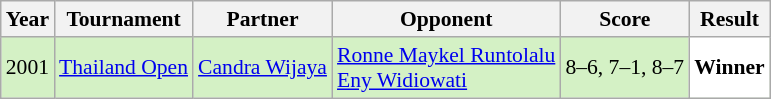<table class="sortable wikitable" style="font-size: 90%">
<tr>
<th>Year</th>
<th>Tournament</th>
<th>Partner</th>
<th>Opponent</th>
<th>Score</th>
<th>Result</th>
</tr>
<tr style="background:#D4F1C5">
<td align="center">2001</td>
<td align="left"><a href='#'>Thailand Open</a></td>
<td align="left"> <a href='#'>Candra Wijaya</a></td>
<td align="left"> <a href='#'>Ronne Maykel Runtolalu</a> <br>  <a href='#'>Eny Widiowati</a></td>
<td align="left">8–6, 7–1, 8–7</td>
<td style="text-align:left; background:white"> <strong>Winner</strong></td>
</tr>
</table>
